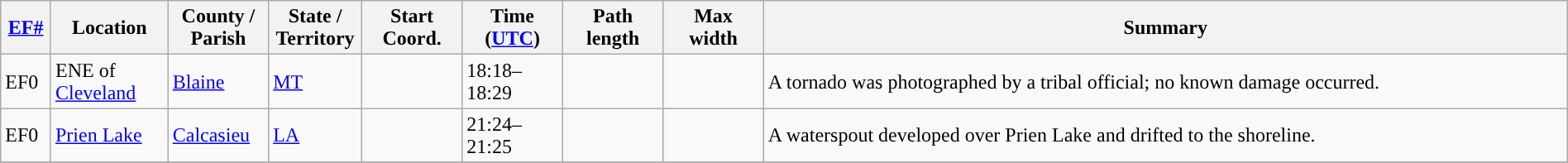<table class="wikitable sortable" style="width:100%;">
<tr>
<th scope="col"  style="width:3%; text-align:center;"><a href='#'>EF#</a></th>
<th scope="col"  style="width:7%; text-align:center;" class="unsortable">Location</th>
<th scope="col"  style="width:6%; text-align:center;" class="unsortable">County / Parish</th>
<th scope="col"  style="width:5%; text-align:center;">State / Territory</th>
<th scope="col"  style="width:6%; text-align:center;">Start Coord.</th>
<th scope="col"  style="width:6%; text-align:center;">Time (<a href='#'>UTC</a>)</th>
<th scope="col"  style="width:6%; text-align:center;">Path length</th>
<th scope="col"  style="width:6%; text-align:center;">Max width</th>
<th scope="col" class="unsortable" style="width:48%; text-align:center;">Summary</th>
</tr>
<tr>
<td>EF0</td>
<td>ENE of <a href='#'>Cleveland</a></td>
<td><a href='#'>Blaine</a></td>
<td><a href='#'>MT</a></td>
<td></td>
<td>18:18–18:29</td>
<td></td>
<td></td>
<td>A tornado was photographed by a tribal official; no known damage occurred.</td>
</tr>
<tr>
<td>EF0</td>
<td><a href='#'>Prien Lake</a></td>
<td><a href='#'>Calcasieu</a></td>
<td><a href='#'>LA</a></td>
<td></td>
<td>21:24–21:25</td>
<td></td>
<td></td>
<td>A waterspout developed over Prien Lake and drifted to the shoreline.</td>
</tr>
<tr>
</tr>
</table>
